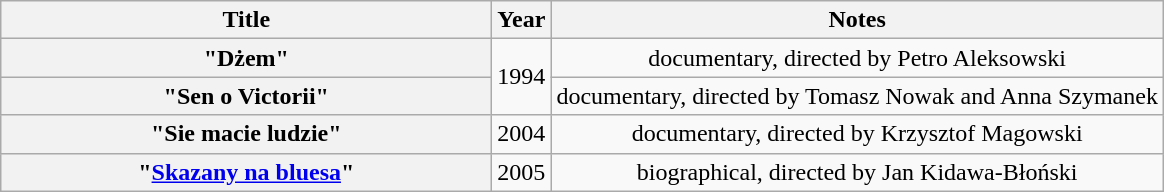<table class="wikitable plainrowheaders" style="text-align:center;">
<tr>
<th scope="col" style="width:20em;">Title</th>
<th scope="col">Year</th>
<th scope="col">Notes</th>
</tr>
<tr>
<th scope="row">"Dżem"</th>
<td rowspan=2>1994</td>
<td>documentary, directed by Petro Aleksowski</td>
</tr>
<tr>
<th scope="row">"Sen o Victorii"</th>
<td>documentary, directed by Tomasz Nowak and Anna Szymanek</td>
</tr>
<tr>
<th scope="row">"Sie macie ludzie"</th>
<td>2004</td>
<td>documentary, directed by Krzysztof Magowski</td>
</tr>
<tr>
<th scope="row">"<a href='#'>Skazany na bluesa</a>"</th>
<td>2005</td>
<td>biographical, directed by Jan Kidawa-Błoński</td>
</tr>
</table>
